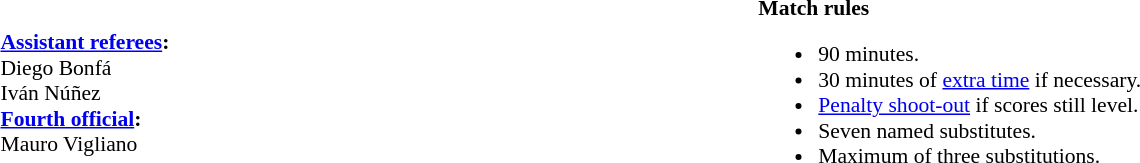<table style="width:100%; font-size:90%">
<tr>
<td><br><strong><a href='#'>Assistant referees</a>:</strong>
<br>Diego Bonfá
<br>Iván Núñez
<br><strong><a href='#'>Fourth official</a>:</strong>
<br>Mauro Vigliano</td>
<td style="width:60%; vertical-align:top"><br><strong>Match rules</strong><ul><li>90 minutes.</li><li>30 minutes of <a href='#'>extra time</a> if necessary.</li><li><a href='#'>Penalty shoot-out</a> if scores still level.</li><li>Seven named substitutes.</li><li>Maximum of three substitutions.</li></ul></td>
</tr>
</table>
